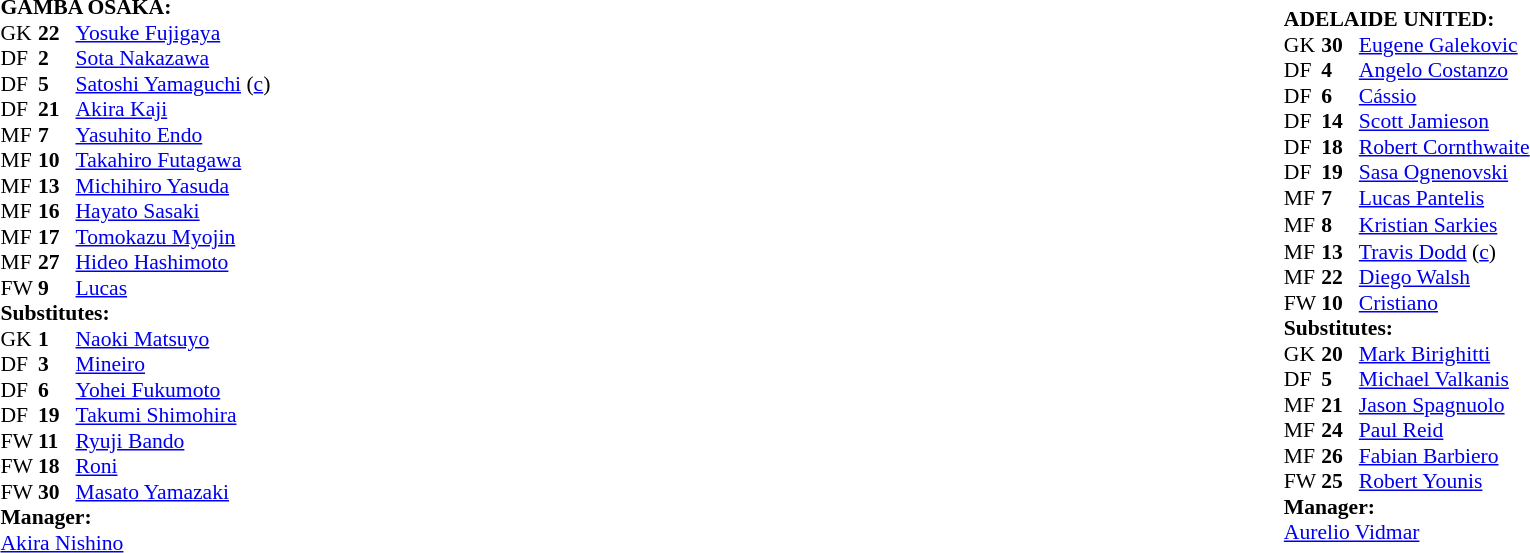<table width="100%">
<tr>
<td valign="top" width="50%"><br><table style="font-size: 90%" cellspacing="0" cellpadding="0">
<tr>
<td colspan="4"><strong>GAMBA OSAKA:</strong></td>
</tr>
<tr>
<th width=25></th>
<th width=25></th>
</tr>
<tr>
<td>GK</td>
<td><strong>22</strong></td>
<td> <a href='#'>Yosuke Fujigaya</a></td>
</tr>
<tr>
<td>DF</td>
<td><strong>2</strong></td>
<td> <a href='#'>Sota Nakazawa</a></td>
</tr>
<tr>
<td>DF</td>
<td><strong>5</strong></td>
<td> <a href='#'>Satoshi Yamaguchi</a> (<a href='#'>c</a>)</td>
</tr>
<tr>
<td>DF</td>
<td><strong>21</strong></td>
<td> <a href='#'>Akira Kaji</a></td>
</tr>
<tr>
<td>MF</td>
<td><strong>7</strong></td>
<td> <a href='#'>Yasuhito Endo</a></td>
</tr>
<tr>
<td>MF</td>
<td><strong>10</strong></td>
<td> <a href='#'>Takahiro Futagawa</a></td>
</tr>
<tr>
<td>MF</td>
<td><strong>13</strong></td>
<td> <a href='#'>Michihiro Yasuda</a></td>
<td></td>
<td></td>
</tr>
<tr>
<td>MF</td>
<td><strong>16</strong></td>
<td> <a href='#'>Hayato Sasaki</a></td>
<td></td>
<td></td>
</tr>
<tr>
<td>MF</td>
<td><strong>17</strong></td>
<td> <a href='#'>Tomokazu Myojin</a></td>
<td></td>
<td></td>
</tr>
<tr>
<td>MF</td>
<td><strong>27</strong></td>
<td> <a href='#'>Hideo Hashimoto</a></td>
</tr>
<tr>
<td>FW</td>
<td><strong>9</strong></td>
<td> <a href='#'>Lucas</a></td>
</tr>
<tr>
<td colspan=3><strong>Substitutes:</strong></td>
</tr>
<tr>
<td>GK</td>
<td><strong>1</strong></td>
<td> <a href='#'>Naoki Matsuyo</a></td>
</tr>
<tr>
<td>DF</td>
<td><strong>3</strong></td>
<td> <a href='#'>Mineiro</a></td>
</tr>
<tr>
<td>DF</td>
<td><strong>6</strong></td>
<td> <a href='#'>Yohei Fukumoto</a></td>
</tr>
<tr>
<td>DF</td>
<td><strong>19</strong></td>
<td> <a href='#'>Takumi Shimohira</a></td>
<td></td>
<td></td>
</tr>
<tr>
<td>FW</td>
<td><strong>11</strong></td>
<td> <a href='#'>Ryuji Bando</a></td>
</tr>
<tr>
<td>FW</td>
<td><strong>18</strong></td>
<td> <a href='#'>Roni</a></td>
<td></td>
<td></td>
</tr>
<tr>
<td>FW</td>
<td><strong>30</strong></td>
<td> <a href='#'>Masato Yamazaki</a></td>
<td></td>
<td></td>
</tr>
<tr>
<td colspan=3><strong>Manager:</strong></td>
</tr>
<tr>
<td colspan=4> <a href='#'>Akira Nishino</a></td>
</tr>
</table>
</td>
<td><br><table style="font-size: 90%" cellspacing="0" cellpadding="0" align=center>
<tr>
<td colspan="4"><strong>ADELAIDE UNITED:</strong></td>
</tr>
<tr>
<th width=25></th>
<th width=25></th>
</tr>
<tr>
<td>GK</td>
<td><strong>30</strong></td>
<td> <a href='#'>Eugene Galekovic</a></td>
<td></td>
</tr>
<tr>
<td>DF</td>
<td><strong>4</strong></td>
<td> <a href='#'>Angelo Costanzo</a></td>
<td></td>
</tr>
<tr>
<td>DF</td>
<td><strong>6</strong></td>
<td> <a href='#'>Cássio</a></td>
<td></td>
<td></td>
</tr>
<tr>
<td>DF</td>
<td><strong>14</strong></td>
<td> <a href='#'>Scott Jamieson</a></td>
</tr>
<tr>
<td>DF</td>
<td><strong>18</strong></td>
<td> <a href='#'>Robert Cornthwaite</a></td>
</tr>
<tr>
<td>DF</td>
<td><strong>19</strong></td>
<td> <a href='#'>Sasa Ognenovski</a></td>
</tr>
<tr>
<td>MF</td>
<td><strong>7</strong></td>
<td> <a href='#'>Lucas Pantelis</a></td>
<td></td>
<td></td>
</tr>
<tr>
<td>MF</td>
<td><strong>8</strong></td>
<td> <a href='#'>Kristian Sarkies</a></td>
<td>　</td>
</tr>
<tr>
<td>MF</td>
<td><strong>13</strong></td>
<td> <a href='#'>Travis Dodd</a> (<a href='#'>c</a>)</td>
</tr>
<tr>
<td>MF</td>
<td><strong>22</strong></td>
<td> <a href='#'>Diego Walsh</a></td>
</tr>
<tr>
<td>FW</td>
<td><strong>10</strong></td>
<td> <a href='#'>Cristiano</a></td>
</tr>
<tr>
<td colspan=3><strong>Substitutes:</strong></td>
</tr>
<tr>
<td>GK</td>
<td><strong>20</strong></td>
<td> <a href='#'>Mark Birighitti</a></td>
</tr>
<tr>
<td>DF</td>
<td><strong>5</strong></td>
<td> <a href='#'>Michael Valkanis</a></td>
</tr>
<tr>
<td>MF</td>
<td><strong>21</strong></td>
<td> <a href='#'>Jason Spagnuolo</a></td>
<td></td>
<td></td>
</tr>
<tr>
<td>MF</td>
<td><strong>24</strong></td>
<td> <a href='#'>Paul Reid</a></td>
</tr>
<tr>
<td>MF</td>
<td><strong>26</strong></td>
<td> <a href='#'>Fabian Barbiero</a></td>
</tr>
<tr>
<td>FW</td>
<td><strong>25</strong></td>
<td> <a href='#'>Robert Younis</a></td>
<td></td>
<td></td>
</tr>
<tr>
<td colspan=3><strong>Manager:</strong></td>
</tr>
<tr>
<td colspan=4> <a href='#'>Aurelio Vidmar</a></td>
</tr>
</table>
</td>
</tr>
</table>
